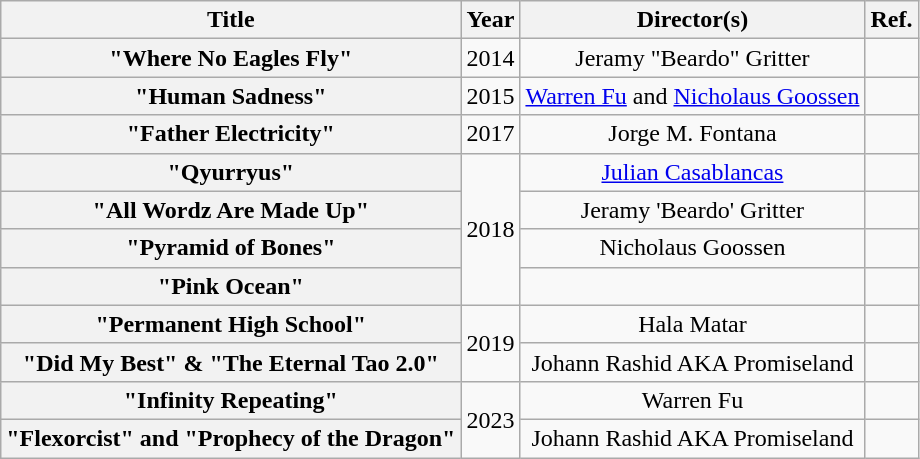<table class="wikitable plainrowheaders" style="text-align:center">
<tr>
<th scope="col">Title</th>
<th scope="col">Year</th>
<th scope="col">Director(s)</th>
<th scope="col">Ref.</th>
</tr>
<tr>
<th scope="row">"Where No Eagles Fly"</th>
<td>2014</td>
<td>Jeramy "Beardo" Gritter</td>
<td></td>
</tr>
<tr>
<th scope="row">"Human Sadness"</th>
<td>2015</td>
<td><a href='#'>Warren Fu</a> and <a href='#'>Nicholaus Goossen</a></td>
<td></td>
</tr>
<tr>
<th scope="row">"Father Electricity"</th>
<td>2017</td>
<td>Jorge M. Fontana</td>
<td></td>
</tr>
<tr>
<th scope="row">"Qyurryus"</th>
<td rowspan="4">2018</td>
<td><a href='#'>Julian Casablancas</a></td>
<td></td>
</tr>
<tr>
<th scope="row">"All Wordz Are Made Up"</th>
<td>Jeramy 'Beardo' Gritter</td>
<td></td>
</tr>
<tr>
<th scope="row">"Pyramid of Bones"</th>
<td>Nicholaus Goossen</td>
<td></td>
</tr>
<tr>
<th scope="row">"Pink Ocean"</th>
<td></td>
<td></td>
</tr>
<tr>
<th scope="row">"Permanent High School"</th>
<td rowspan="2">2019</td>
<td>Hala Matar</td>
<td></td>
</tr>
<tr>
<th scope="Row">"Did My Best" & "The Eternal Tao 2.0"</th>
<td>Johann Rashid AKA Promiseland</td>
<td></td>
</tr>
<tr>
<th scope="Row">"Infinity Repeating"</th>
<td rowspan="2">2023</td>
<td>Warren Fu</td>
<td></td>
</tr>
<tr>
<th scope="row">"Flexorcist" and "Prophecy of the Dragon"</th>
<td>Johann Rashid AKA Promiseland</td>
<td></td>
</tr>
</table>
